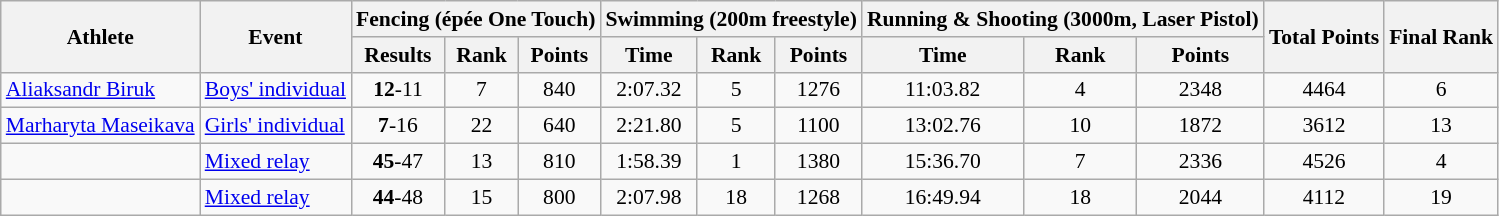<table class="wikitable" border="1" style="font-size:90%">
<tr>
<th rowspan=2>Athlete</th>
<th rowspan=2>Event</th>
<th colspan=3>Fencing (épée One Touch)</th>
<th colspan=3>Swimming (200m freestyle)</th>
<th colspan=3>Running & Shooting (3000m, Laser Pistol)</th>
<th rowspan=2>Total Points</th>
<th rowspan=2>Final Rank</th>
</tr>
<tr>
<th>Results</th>
<th>Rank</th>
<th>Points</th>
<th>Time</th>
<th>Rank</th>
<th>Points</th>
<th>Time</th>
<th>Rank</th>
<th>Points</th>
</tr>
<tr>
<td><a href='#'>Aliaksandr Biruk</a></td>
<td><a href='#'>Boys' individual</a></td>
<td align=center><strong>12</strong>-11</td>
<td align=center>7</td>
<td align=center>840</td>
<td align=center>2:07.32</td>
<td align=center>5</td>
<td align=center>1276</td>
<td align=center>11:03.82</td>
<td align=center>4</td>
<td align=center>2348</td>
<td align=center>4464</td>
<td align=center>6</td>
</tr>
<tr>
<td><a href='#'>Marharyta Maseikava</a></td>
<td><a href='#'>Girls' individual</a></td>
<td align=center><strong>7</strong>-16</td>
<td align=center>22</td>
<td align=center>640</td>
<td align=center>2:21.80</td>
<td align=center>5</td>
<td align=center>1100</td>
<td align=center>13:02.76</td>
<td align=center>10</td>
<td align=center>1872</td>
<td align=center>3612</td>
<td align=center>13</td>
</tr>
<tr>
<td><br></td>
<td><a href='#'>Mixed relay</a></td>
<td align=center><strong>45</strong>-47</td>
<td align=center>13</td>
<td align=center>810</td>
<td align=center>1:58.39</td>
<td align=center>1</td>
<td align=center>1380</td>
<td align=center>15:36.70</td>
<td align=center>7</td>
<td align=center>2336</td>
<td align=center>4526</td>
<td align=center>4</td>
</tr>
<tr>
<td><br></td>
<td><a href='#'>Mixed relay</a></td>
<td align=center><strong>44</strong>-48</td>
<td align=center>15</td>
<td align=center>800</td>
<td align=center>2:07.98</td>
<td align=center>18</td>
<td align=center>1268</td>
<td align=center>16:49.94</td>
<td align=center>18</td>
<td align=center>2044</td>
<td align=center>4112</td>
<td align=center>19</td>
</tr>
</table>
